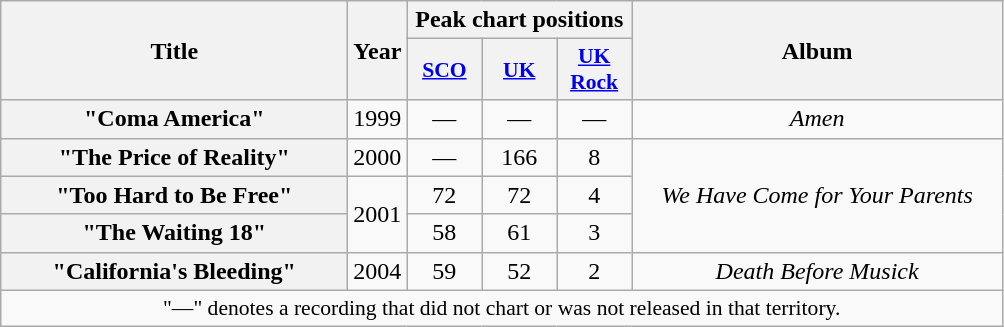<table class="wikitable plainrowheaders" style="text-align:center">
<tr>
<th rowspan="2" scope="col" style="width:14em;">Title</th>
<th rowspan="2" scope="col">Year</th>
<th colspan="3" scope="col">Peak chart positions</th>
<th rowspan="2" scope="col" style="width:15em;">Album</th>
</tr>
<tr>
<th scope="col" style="width:3em;font-size:90%;"><a href='#'>SCO</a> <br></th>
<th scope="col" style="width:3em;font-size:90%;"><a href='#'>UK</a><br></th>
<th scope="col" style="width:3em;font-size:90%;"><a href='#'>UK<br>Rock</a> <br></th>
</tr>
<tr>
<th scope="row">"Coma America"</th>
<td>1999</td>
<td>—</td>
<td>—</td>
<td>—</td>
<td rowspan="1"><em>Amen</em></td>
</tr>
<tr>
<th scope="row">"The Price of Reality"</th>
<td>2000</td>
<td>—</td>
<td>166</td>
<td>8</td>
<td rowspan="3"><em>We Have Come for Your Parents</em></td>
</tr>
<tr>
<th scope="row">"Too Hard to Be Free"</th>
<td rowspan="2">2001</td>
<td>72</td>
<td>72</td>
<td>4</td>
</tr>
<tr>
<th scope="row">"The Waiting 18"</th>
<td>58</td>
<td>61</td>
<td>3</td>
</tr>
<tr>
<th scope="row">"California's Bleeding"</th>
<td rowspan="1">2004</td>
<td>59</td>
<td>52</td>
<td>2</td>
<td rowspan="1"><em>Death Before Musick</em></td>
</tr>
<tr>
<td colspan="12" style="font-size:90%">"—" denotes a recording that did not chart or was not released in that territory.</td>
</tr>
</table>
